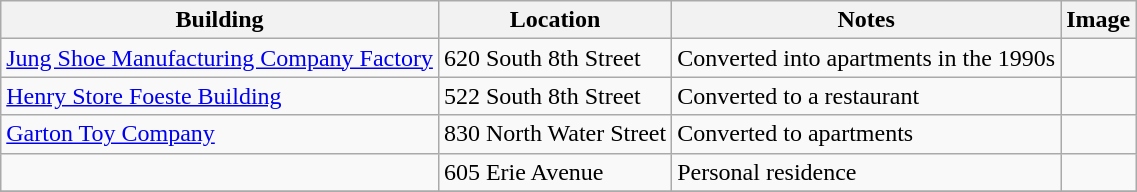<table class="wikitable sortable" border="1">
<tr>
<th>Building</th>
<th>Location</th>
<th>Notes</th>
<th>Image</th>
</tr>
<tr>
<td><a href='#'>Jung Shoe Manufacturing Company Factory</a></td>
<td>620 South 8th Street</td>
<td>Converted into apartments in the 1990s</td>
<td></td>
</tr>
<tr>
<td><a href='#'>Henry Store Foeste Building</a></td>
<td>522 South 8th Street</td>
<td>Converted to a restaurant</td>
<td></td>
</tr>
<tr>
<td><a href='#'>Garton Toy Company</a></td>
<td>830 North Water Street</td>
<td>Converted to apartments</td>
<td></td>
</tr>
<tr>
<td></td>
<td>605 Erie Avenue</td>
<td>Personal residence</td>
<td></td>
</tr>
<tr>
</tr>
</table>
